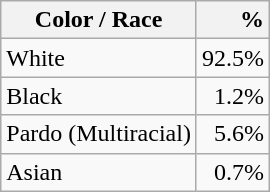<table class="wikitable">
<tr>
<th>Color / Race</th>
<th style="text-align:right;">%</th>
</tr>
<tr>
<td>White</td>
<td style="text-align:right;">92.5%</td>
</tr>
<tr>
<td>Black</td>
<td style="text-align:right;">1.2%</td>
</tr>
<tr>
<td>Pardo (Multiracial)</td>
<td style="text-align:right;">5.6%</td>
</tr>
<tr>
<td>Asian</td>
<td style="text-align:right;">0.7%</td>
</tr>
</table>
